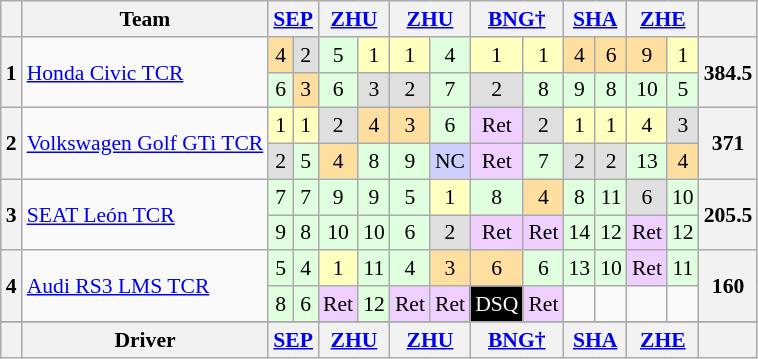<table align=left| class="wikitable" style="font-size: 90%; text-align: center">
<tr valign="top">
<th valign="middle"></th>
<th valign="middle">Team</th>
<th colspan="2"><a href='#'>SEP</a><br></th>
<th colspan="2"><a href='#'>ZHU</a><br></th>
<th colspan="2"><a href='#'>ZHU</a><br></th>
<th colspan="2"><a href='#'>BNG†</a><br></th>
<th colspan="2"><a href='#'>SHA</a><br></th>
<th colspan="2"><a href='#'>ZHE</a><br></th>
<th valign="middle">  </th>
</tr>
<tr>
<th rowspan="2">1</th>
<td rowspan="2" align=left><a href='#'>Honda Civic TCR</a></td>
<td style="background:#ffdf9f;">4</td>
<td style="background:#dfdfdf;">2</td>
<td style="background:#dfffdf;">5</td>
<td style="background:#ffffbf;">1</td>
<td style="background:#ffffbf;">1</td>
<td style="background:#dfffdf;">4</td>
<td style="background:#ffffbf;">1</td>
<td style="background:#ffffbf;">1</td>
<td style="background:#ffdf9f;">4</td>
<td style="background:#ffdf9f;">6</td>
<td style="background:#ffdf9f;">9</td>
<td style="background:#ffffbf;">1</td>
<th rowspan="2">384.5</th>
</tr>
<tr>
<td style="background:#dfffdf;">6</td>
<td style="background:#ffdf9f;">3</td>
<td style="background:#dfffdf;">6</td>
<td style="background:#dfdfdf;">3</td>
<td style="background:#dfdfdf;">2</td>
<td style="background:#dfffdf;">7</td>
<td style="background:#dfdfdf;">2</td>
<td style="background:#dfffdf;">8</td>
<td style="background:#dfffdf;">9</td>
<td style="background:#dfffdf;">8</td>
<td style="background:#dfffdf;">10</td>
<td style="background:#dfffdf;">5</td>
</tr>
<tr>
<th rowspan="2">2</th>
<td rowspan="2" align=left><a href='#'>Volkswagen Golf GTi TCR</a></td>
<td style="background:#ffffbf;">1</td>
<td style="background:#ffffbf;">1</td>
<td style="background:#dfdfdf;">2</td>
<td style="background:#ffdf9f;">4</td>
<td style="background:#ffdf9f;">3</td>
<td style="background:#dfffdf;">6</td>
<td style="background:#efcfff;">Ret</td>
<td style="background:#dfdfdf;">2</td>
<td style="background:#ffffbf;">1</td>
<td style="background:#ffffbf;">1</td>
<td style="background:#ffffbf;">4</td>
<td style="background:#dfdfdf;">3</td>
<th rowspan="2">371</th>
</tr>
<tr>
<td style="background:#dfdfdf;">2</td>
<td style="background:#dfffdf;">5</td>
<td style="background:#ffdf9f;">4</td>
<td style="background:#dfffdf;">8</td>
<td style="background:#dfffdf;">9</td>
<td style="background:#cfcfff;">NC</td>
<td style="background:#efcfff;">Ret</td>
<td style="background:#dfffdf;">7</td>
<td style="background:#dfdfdf;">2</td>
<td style="background:#dfdfdf;">2</td>
<td style="background:#dfffdf;">13</td>
<td style="background:#ffdf9f;">4</td>
</tr>
<tr>
<th rowspan="2">3</th>
<td rowspan="2" align=left><a href='#'>SEAT León TCR</a></td>
<td style="background:#dfffdf;">7</td>
<td style="background:#dfffdf;">7</td>
<td style="background:#dfffdf;">9</td>
<td style="background:#dfffdf;">9</td>
<td style="background:#dfffdf;">5</td>
<td style="background:#ffffbf;">1</td>
<td style="background:#dfffdf;">8</td>
<td style="background:#ffdf9f;">4</td>
<td style="background:#dfffdf;">8</td>
<td style="background:#dfffdf;">11</td>
<td style="background:#dfdfdf;">6</td>
<td style="background:#dfffdf;">10</td>
<th rowspan="2">205.5</th>
</tr>
<tr>
<td style="background:#dfffdf;">9</td>
<td style="background:#dfffdf;">8</td>
<td style="background:#dfffdf;">10</td>
<td style="background:#dfffdf;">10</td>
<td style="background:#dfffdf;">6</td>
<td style="background:#dfdfdf;">2</td>
<td style="background:#efcfff;">Ret</td>
<td style="background:#efcfff;">Ret</td>
<td style="background:#dfffdf;">14</td>
<td style="background:#dfffdf;">12</td>
<td style="background:#efcfff;">Ret</td>
<td style="background:#dfffdf;">12</td>
</tr>
<tr>
<th rowspan="2">4</th>
<td rowspan="2" align=left><a href='#'>Audi RS3 LMS TCR</a></td>
<td style="background:#dfffdf;">5</td>
<td style="background:#dfffdf;">4</td>
<td style="background:#ffffbf;">1</td>
<td style="background:#dfffdf;">11</td>
<td style="background:#dfffdf;">4</td>
<td style="background:#ffdf9f;">3</td>
<td style="background:#ffdf9f;">6</td>
<td style="background:#dfffdf;">6</td>
<td style="background:#dfffdf;">13</td>
<td style="background:#dfffdf;">10</td>
<td style="background:#efcfff;">Ret</td>
<td style="background:#dfffdf;">11</td>
<th rowspan="2">160</th>
</tr>
<tr>
<td style="background:#dfffdf;">8</td>
<td style="background:#dfffdf;">6</td>
<td style="background:#efcfff;">Ret</td>
<td style="background:#dfffdf;">12</td>
<td style="background:#efcfff;">Ret</td>
<td style="background:#efcfff;">Ret</td>
<td style="background:#000000; color:white">DSQ</td>
<td style="background:#efcfff;">Ret</td>
<td></td>
<td></td>
<td></td>
<td></td>
</tr>
<tr>
</tr>
<tr valign="top">
<th valign="middle"></th>
<th valign="middle">Driver</th>
<th colspan="2"><a href='#'>SEP</a><br></th>
<th colspan="2"><a href='#'>ZHU</a><br></th>
<th colspan="2"><a href='#'>ZHU</a><br></th>
<th colspan="2"><a href='#'>BNG†</a><br></th>
<th colspan="2"><a href='#'>SHA</a><br></th>
<th colspan="2"><a href='#'>ZHE</a><br></th>
<th valign="middle">  </th>
</tr>
</table>
